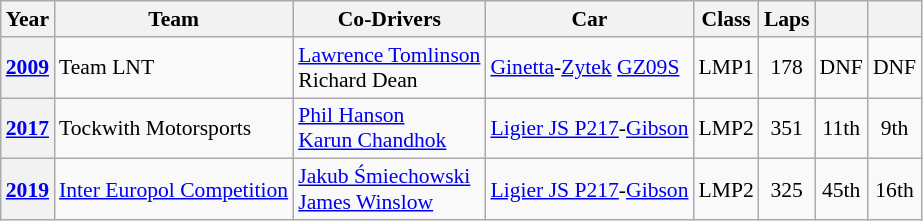<table class="wikitable" style="text-align:center; font-size:90%">
<tr>
<th>Year</th>
<th>Team</th>
<th>Co-Drivers</th>
<th>Car</th>
<th>Class</th>
<th>Laps</th>
<th></th>
<th></th>
</tr>
<tr>
<th><a href='#'>2009</a></th>
<td align="left"> Team LNT</td>
<td align="left"> <a href='#'>Lawrence Tomlinson</a><br> Richard Dean</td>
<td align="left"><a href='#'>Ginetta</a>-<a href='#'>Zytek</a> <a href='#'>GZ09S</a></td>
<td>LMP1</td>
<td>178</td>
<td>DNF</td>
<td>DNF</td>
</tr>
<tr>
<th><a href='#'>2017</a></th>
<td align="left"> Tockwith Motorsports</td>
<td align="left"> <a href='#'>Phil Hanson</a><br> <a href='#'>Karun Chandhok</a></td>
<td align="left"><a href='#'>Ligier JS P217</a>-<a href='#'>Gibson</a></td>
<td>LMP2</td>
<td>351</td>
<td>11th</td>
<td>9th</td>
</tr>
<tr>
<th><a href='#'>2019</a></th>
<td align="left"> <a href='#'>Inter Europol Competition</a></td>
<td align="left"> <a href='#'>Jakub Śmiechowski</a><br> <a href='#'>James Winslow</a></td>
<td align="left"><a href='#'>Ligier JS P217</a>-<a href='#'>Gibson</a></td>
<td>LMP2</td>
<td>325</td>
<td>45th</td>
<td>16th</td>
</tr>
</table>
